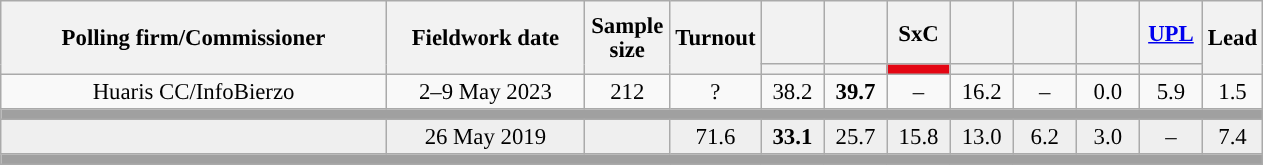<table class="wikitable collapsible collapsed" style="text-align:center; font-size:95%; line-height:16px;">
<tr style="height:42px;">
<th style="width:250px;" rowspan="2">Polling firm/Commissioner</th>
<th style="width:125px;" rowspan="2">Fieldwork date</th>
<th style="width:50px;" rowspan="2">Sample size</th>
<th style="width:45px;" rowspan="2">Turnout</th>
<th style="width:35px;"></th>
<th style="width:35px;"></th>
<th style="width:35px;">SxC</th>
<th style="width:35px;"></th>
<th style="width:35px;"></th>
<th style="width:35px;"></th>
<th style="width:35px;"><a href='#'>UPL</a></th>
<th style="width:30px;" rowspan="2">Lead</th>
</tr>
<tr>
<th style="color:inherit;background:"></th>
<th style="color:inherit;background:"></th>
<th style="color:inherit;background:#E40613;"></th>
<th style="color:inherit;background:"></th>
<th style="color:inherit;background:"></th>
<th style="color:inherit;background:"></th>
<th style="color:inherit;background:"></th>
</tr>
<tr>
<td>Huaris CC/InfoBierzo</td>
<td>2–9 May 2023</td>
<td>212</td>
<td>?</td>
<td>38.2<br></td>
<td><strong>39.7</strong><br></td>
<td>–</td>
<td>16.2<br></td>
<td>–</td>
<td>0.0<br></td>
<td>5.9<br></td>
<td style="background:">1.5</td>
</tr>
<tr>
<td colspan="12" style="background:#A0A0A0"></td>
</tr>
<tr style="background:#EFEFEF;">
<td><strong></strong></td>
<td>26 May 2019</td>
<td></td>
<td>71.6</td>
<td><strong>33.1</strong><br></td>
<td>25.7<br></td>
<td>15.8<br></td>
<td>13.0<br></td>
<td>6.2<br></td>
<td>3.0<br></td>
<td>–</td>
<td style="background:">7.4</td>
</tr>
<tr>
<td colspan="12" style="background:#A0A0A0"></td>
</tr>
</table>
